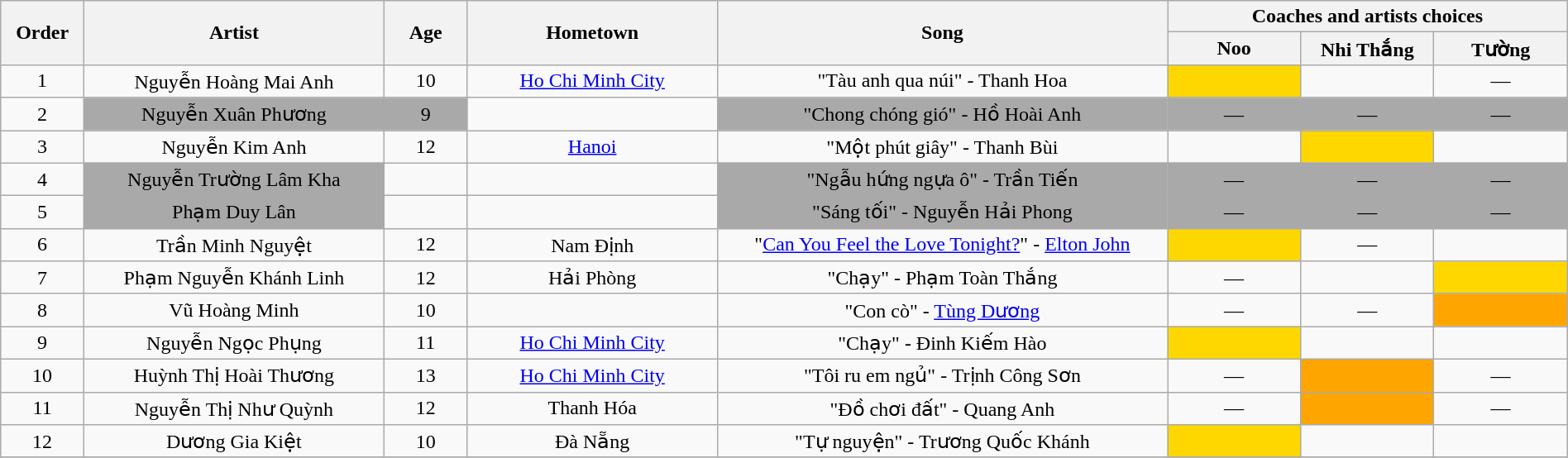<table class="wikitable" style="text-align:center; width:100%;">
<tr>
<th scope="col" rowspan="2" width="05%">Order</th>
<th scope="col" rowspan="2" width="18%">Artist</th>
<th scope="col" rowspan="2" width="05%">Age</th>
<th scope="col" rowspan="2" width="15%">Hometown</th>
<th scope="col" rowspan="2" width="27%">Song</th>
<th scope="col" colspan="4" width="24%">Coaches and artists choices</th>
</tr>
<tr>
<th width="08%">Noo</th>
<th width="08%">Nhi Thắng</th>
<th width="08%">Tường</th>
</tr>
<tr>
<td scope="row">1</td>
<td>Nguyễn Hoàng Mai Anh</td>
<td>10</td>
<td><a href='#'>Ho Chi Minh City</a></td>
<td>"Tàu anh qua núi" - Thanh Hoa</td>
<td style="background:gold;text-align:center;"></td>
<td style="text-align:center;"></td>
<td>—</td>
</tr>
<tr>
<td scope="row">2</td>
<td style="background:darkgrey;">Nguyễn Xuân Phương</td>
<td style="background:darkgrey;">9</td>
<td></td>
<td style="background:darkgrey;">"Chong chóng gió" - Hồ Hoài Anh</td>
<td style="background:darkgrey;text-align:center;">—</td>
<td style="background:darkgrey;text-align:center;">—</td>
<td style="background:darkgrey;text-align:center;">—</td>
</tr>
<tr>
<td scope="row">3</td>
<td>Nguyễn Kim Anh</td>
<td>12</td>
<td><a href='#'>Hanoi</a></td>
<td>"Một phút giây" - Thanh Bùi</td>
<td style="text-align:center;"></td>
<td style="background:gold;text-align:center;"></td>
<td style="text-align:center;"></td>
</tr>
<tr>
<td scope="row">4</td>
<td style="background:darkgrey;">Nguyễn Trường Lâm Kha</td>
<td></td>
<td></td>
<td style="background:darkgrey;">"Ngẫu hứng ngựa ô" - Trần Tiến</td>
<td style="background:darkgrey;text-align:center;">—</td>
<td style="background:darkgrey;text-align:center;">—</td>
<td style="background:darkgrey;text-align:center;">—</td>
</tr>
<tr>
<td scope="row">5</td>
<td style="background:darkgrey;">Phạm Duy Lân</td>
<td></td>
<td></td>
<td style="background:darkgrey;">"Sáng tối" - Nguyễn Hải Phong</td>
<td style="background:darkgrey;text-align:center;">—</td>
<td style="background:darkgrey;text-align:center;">—</td>
<td style="background:darkgrey;text-align:center;">—</td>
</tr>
<tr>
<td scope="row">6</td>
<td>Trần Minh Nguyệt</td>
<td>12</td>
<td>Nam Định</td>
<td>"<a href='#'>Can You Feel the Love Tonight?</a>" - <a href='#'>Elton John</a></td>
<td style="background:gold;text-align:center;"></td>
<td>—</td>
<td style="text-align:center;"></td>
</tr>
<tr>
<td scope="row">7</td>
<td>Phạm Nguyễn Khánh Linh</td>
<td>12</td>
<td>Hải Phòng</td>
<td>"Chạy" - Phạm Toàn Thắng</td>
<td>—</td>
<td style="text-align:center;"></td>
<td style="background:gold;text-align:center;"></td>
</tr>
<tr>
<td scope="row">8</td>
<td>Vũ Hoàng Minh</td>
<td>10</td>
<td></td>
<td>"Con cò" - <a href='#'>Tùng Dương</a></td>
<td>—</td>
<td>—</td>
<td style="background:orange;text-align:center;"></td>
</tr>
<tr>
<td scope="row">9</td>
<td>Nguyễn Ngọc Phụng</td>
<td>11</td>
<td><a href='#'>Ho Chi Minh City</a></td>
<td>"Chạy" - Đinh Kiếm Hào</td>
<td style="background:gold;text-align:center;"></td>
<td style="text-align:center;"></td>
<td style="text-align:center;"></td>
</tr>
<tr>
<td scope="row">10</td>
<td>Huỳnh Thị Hoài Thương</td>
<td>13</td>
<td><a href='#'>Ho Chi Minh City</a></td>
<td>"Tôi ru em ngủ" - Trịnh Công Sơn</td>
<td>—</td>
<td style="background:orange;text-align:center;"></td>
<td>—</td>
</tr>
<tr>
<td scope="row">11</td>
<td>Nguyễn Thị Như Quỳnh</td>
<td>12</td>
<td>Thanh Hóa</td>
<td>"Đồ chơi đất" - Quang Anh</td>
<td>—</td>
<td style="background:orange;text-align:center;"></td>
<td>—</td>
</tr>
<tr>
<td scope="row">12</td>
<td>Dương Gia Kiệt</td>
<td>10</td>
<td>Đà Nẵng</td>
<td>"Tự nguyện" - Trương Quốc Khánh</td>
<td style="background:gold;text-align:center;"></td>
<td style="text-align:center;"></td>
<td style="text-align:center;"></td>
</tr>
<tr>
</tr>
</table>
